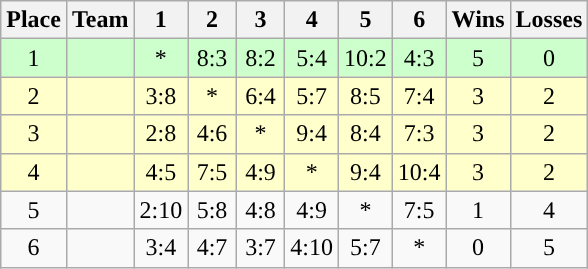<table class="wikitable" style="text-align:center;">
<tr>
<th>Place</th>
<th>Team</th>
<th width="25">1</th>
<th width="25">2</th>
<th width="25">3</th>
<th width="25">4</th>
<th width="25">5</th>
<th width="25">6</th>
<th>Wins</th>
<th>Losses</th>
</tr>
<tr bgcolor=#cfc>
<td>1</td>
<td align=left></td>
<td>*</td>
<td>8:3</td>
<td>8:2</td>
<td>5:4</td>
<td>10:2</td>
<td>4:3</td>
<td>5</td>
<td>0</td>
</tr>
<tr bgcolor=#ffc>
<td>2</td>
<td align=left></td>
<td>3:8</td>
<td>*</td>
<td>6:4</td>
<td>5:7</td>
<td>8:5</td>
<td>7:4</td>
<td>3</td>
<td>2</td>
</tr>
<tr bgcolor=#ffc>
<td>3</td>
<td align=left></td>
<td>2:8</td>
<td>4:6</td>
<td>*</td>
<td>9:4</td>
<td>8:4</td>
<td>7:3</td>
<td>3</td>
<td>2</td>
</tr>
<tr bgcolor=#ffc>
<td>4</td>
<td align=left></td>
<td>4:5</td>
<td>7:5</td>
<td>4:9</td>
<td>*</td>
<td>9:4</td>
<td>10:4</td>
<td>3</td>
<td>2</td>
</tr>
<tr>
<td>5</td>
<td align=left></td>
<td>2:10</td>
<td>5:8</td>
<td>4:8</td>
<td>4:9</td>
<td>*</td>
<td>7:5</td>
<td>1</td>
<td>4</td>
</tr>
<tr>
<td>6</td>
<td align=left></td>
<td>3:4</td>
<td>4:7</td>
<td>3:7</td>
<td>4:10</td>
<td>5:7</td>
<td>*</td>
<td>0</td>
<td>5</td>
</tr>
</table>
